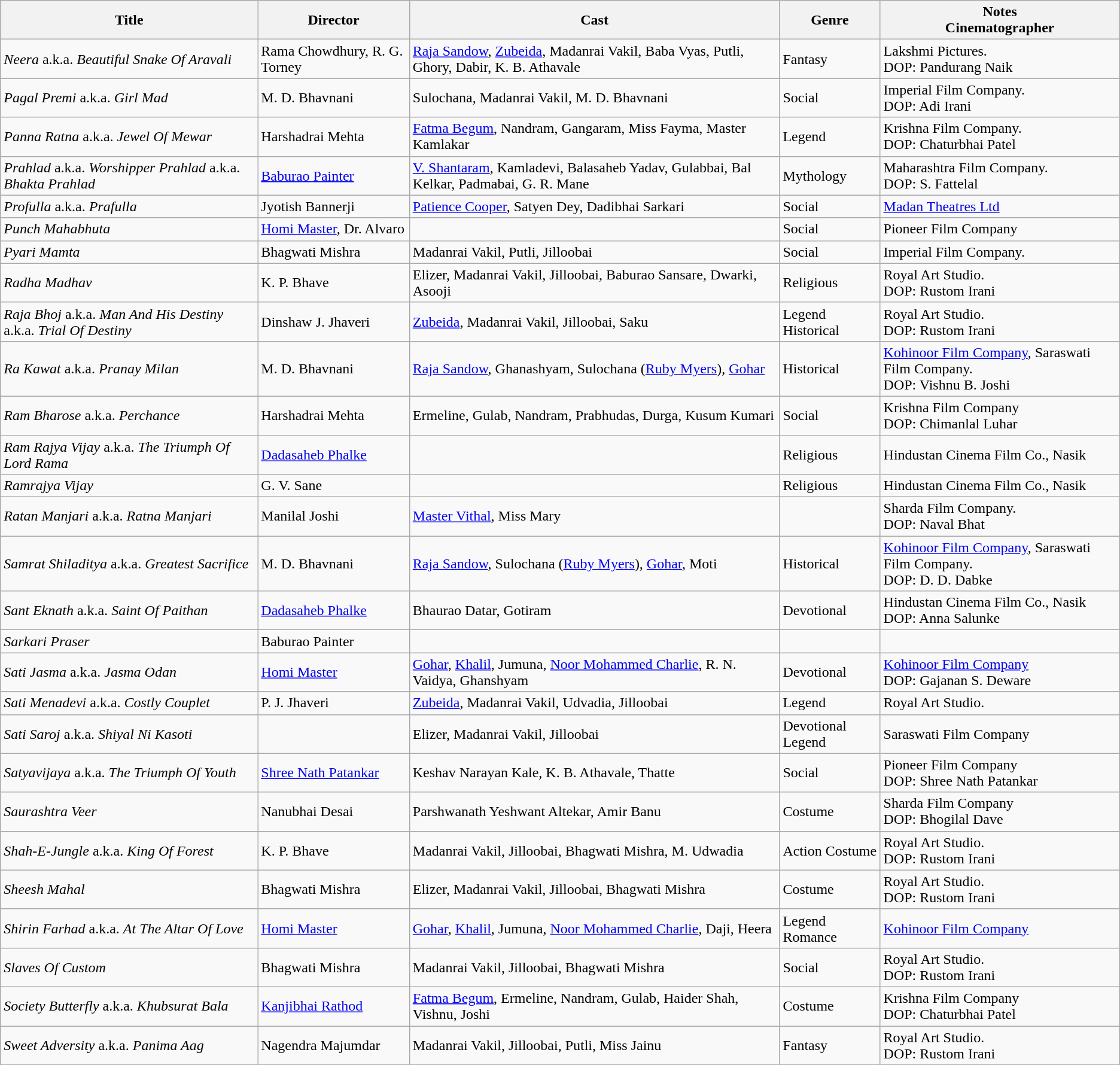<table class="wikitable">
<tr>
<th>Title</th>
<th>Director</th>
<th>Cast</th>
<th>Genre</th>
<th>Notes<br>Cinematographer</th>
</tr>
<tr>
<td><em>Neera</em> a.k.a. <em>Beautiful Snake Of Aravali</em></td>
<td>Rama Chowdhury, R. G. Torney</td>
<td><a href='#'>Raja Sandow</a>, <a href='#'>Zubeida</a>, Madanrai Vakil, Baba Vyas, Putli, Ghory, Dabir, K. B. Athavale</td>
<td>Fantasy</td>
<td>Lakshmi Pictures.<br>DOP: Pandurang Naik</td>
</tr>
<tr>
<td><em>Pagal Premi</em> a.k.a. <em>Girl Mad</em></td>
<td>M. D. Bhavnani</td>
<td>Sulochana, Madanrai Vakil, M. D. Bhavnani</td>
<td>Social</td>
<td>Imperial Film Company.<br>DOP: Adi Irani</td>
</tr>
<tr>
<td><em>Panna Ratna</em> a.k.a. <em>Jewel Of Mewar</em></td>
<td>Harshadrai Mehta</td>
<td><a href='#'>Fatma Begum</a>, Nandram, Gangaram, Miss Fayma, Master Kamlakar</td>
<td>Legend</td>
<td>Krishna Film Company.<br>DOP: Chaturbhai Patel</td>
</tr>
<tr>
<td><em>Prahlad</em> a.k.a. <em>Worshipper Prahlad</em> a.k.a. <em>Bhakta Prahlad</em></td>
<td><a href='#'>Baburao Painter</a></td>
<td><a href='#'>V. Shantaram</a>, Kamladevi, Balasaheb Yadav, Gulabbai, Bal Kelkar, Padmabai, G. R. Mane</td>
<td>Mythology</td>
<td>Maharashtra Film Company.<br>DOP: S. Fattelal</td>
</tr>
<tr>
<td><em>Profulla</em> a.k.a. <em>Prafulla</em></td>
<td>Jyotish Bannerji</td>
<td><a href='#'>Patience Cooper</a>, Satyen Dey, Dadibhai Sarkari</td>
<td>Social</td>
<td><a href='#'>Madan Theatres Ltd</a></td>
</tr>
<tr>
<td><em>Punch Mahabhuta</em></td>
<td><a href='#'>Homi Master</a>, Dr. Alvaro</td>
<td></td>
<td>Social</td>
<td>Pioneer Film Company</td>
</tr>
<tr>
<td><em>Pyari Mamta</em></td>
<td>Bhagwati Mishra</td>
<td>Madanrai Vakil, Putli, Jilloobai</td>
<td>Social</td>
<td>Imperial Film Company.</td>
</tr>
<tr>
<td><em>Radha Madhav</em></td>
<td>K. P. Bhave</td>
<td>Elizer, Madanrai Vakil, Jilloobai, Baburao Sansare, Dwarki, Asooji</td>
<td>Religious</td>
<td>Royal Art Studio.<br>DOP: Rustom Irani</td>
</tr>
<tr>
<td><em>Raja Bhoj</em> a.k.a. <em>Man And His Destiny</em> a.k.a. <em>Trial Of Destiny</em></td>
<td>Dinshaw J. Jhaveri</td>
<td><a href='#'>Zubeida</a>, Madanrai Vakil, Jilloobai, Saku</td>
<td>Legend Historical</td>
<td>Royal Art Studio. <br>DOP: Rustom Irani</td>
</tr>
<tr>
<td><em>Ra Kawat</em> a.k.a. <em>Pranay Milan</em></td>
<td>M. D. Bhavnani</td>
<td><a href='#'>Raja Sandow</a>, Ghanashyam, Sulochana (<a href='#'>Ruby Myers</a>), <a href='#'>Gohar</a></td>
<td>Historical</td>
<td><a href='#'>Kohinoor Film Company</a>, Saraswati Film Company.<br>DOP: Vishnu B. Joshi</td>
</tr>
<tr>
<td><em>Ram Bharose</em> a.k.a. <em>Perchance</em></td>
<td>Harshadrai Mehta</td>
<td>Ermeline, Gulab, Nandram, Prabhudas, Durga, Kusum Kumari</td>
<td>Social</td>
<td>Krishna Film Company<br>DOP: Chimanlal Luhar</td>
</tr>
<tr>
<td><em>Ram Rajya Vijay</em> a.k.a. <em>The Triumph Of Lord Rama</em></td>
<td><a href='#'>Dadasaheb Phalke</a></td>
<td></td>
<td>Religious</td>
<td>Hindustan Cinema Film Co., Nasik</td>
</tr>
<tr>
<td><em>Ramrajya Vijay</em></td>
<td>G. V. Sane</td>
<td></td>
<td>Religious</td>
<td>Hindustan Cinema Film Co., Nasik</td>
</tr>
<tr>
<td><em>Ratan Manjari</em> a.k.a. <em>Ratna Manjari</em></td>
<td>Manilal Joshi</td>
<td><a href='#'>Master Vithal</a>, Miss Mary</td>
<td></td>
<td>Sharda Film Company.<br>DOP: Naval Bhat</td>
</tr>
<tr>
<td><em>Samrat Shiladitya</em> a.k.a. <em>Greatest Sacrifice</em></td>
<td>M. D. Bhavnani</td>
<td><a href='#'>Raja Sandow</a>, Sulochana (<a href='#'>Ruby Myers</a>), <a href='#'>Gohar</a>, Moti</td>
<td>Historical</td>
<td><a href='#'>Kohinoor Film Company</a>, Saraswati Film Company.<br>DOP: D. D. Dabke</td>
</tr>
<tr>
<td><em>Sant Eknath</em> a.k.a. <em>Saint Of Paithan</em></td>
<td><a href='#'>Dadasaheb Phalke</a></td>
<td>Bhaurao Datar, Gotiram</td>
<td>Devotional</td>
<td>Hindustan Cinema Film Co., Nasik<br>DOP: Anna Salunke</td>
</tr>
<tr>
<td><em>Sarkari Praser</em></td>
<td>Baburao Painter</td>
<td></td>
<td></td>
<td></td>
</tr>
<tr>
<td><em>Sati Jasma</em> a.k.a. <em>Jasma Odan</em></td>
<td><a href='#'>Homi Master</a></td>
<td><a href='#'>Gohar</a>, <a href='#'>Khalil</a>, Jumuna, <a href='#'>Noor Mohammed Charlie</a>, R. N. Vaidya, Ghanshyam</td>
<td>Devotional</td>
<td><a href='#'>Kohinoor Film Company</a><br>DOP: Gajanan S. Deware</td>
</tr>
<tr>
<td><em>Sati Menadevi</em> a.k.a. <em>Costly Couplet</em></td>
<td>P. J. Jhaveri</td>
<td><a href='#'>Zubeida</a>, Madanrai Vakil, Udvadia, Jilloobai</td>
<td>Legend</td>
<td>Royal Art Studio.</td>
</tr>
<tr>
<td><em>Sati Saroj</em> a.k.a. <em>Shiyal Ni Kasoti</em></td>
<td></td>
<td>Elizer, Madanrai Vakil, Jilloobai</td>
<td>Devotional Legend</td>
<td>Saraswati Film Company</td>
</tr>
<tr>
<td><em>Satyavijaya</em> a.k.a. <em>The Triumph Of Youth</em></td>
<td><a href='#'>Shree Nath Patankar</a></td>
<td>Keshav Narayan Kale, K. B. Athavale, Thatte</td>
<td>Social</td>
<td>Pioneer Film Company<br>DOP: Shree Nath Patankar</td>
</tr>
<tr>
<td><em>Saurashtra Veer</em></td>
<td>Nanubhai Desai</td>
<td>Parshwanath Yeshwant Altekar, Amir Banu</td>
<td>Costume</td>
<td>Sharda Film Company<br>DOP: Bhogilal Dave</td>
</tr>
<tr>
<td><em>Shah-E-Jungle</em> a.k.a. <em>King Of Forest</em></td>
<td>K. P. Bhave</td>
<td>Madanrai Vakil, Jilloobai, Bhagwati Mishra, M. Udwadia</td>
<td>Action Costume</td>
<td>Royal Art Studio. <br>DOP: Rustom Irani</td>
</tr>
<tr>
<td><em>Sheesh Mahal</em></td>
<td>Bhagwati Mishra</td>
<td>Elizer, Madanrai Vakil, Jilloobai, Bhagwati Mishra</td>
<td>Costume</td>
<td>Royal Art Studio. <br>DOP: Rustom Irani</td>
</tr>
<tr>
<td><em>Shirin Farhad</em> a.k.a. <em>At The Altar Of Love</em></td>
<td><a href='#'>Homi Master</a></td>
<td><a href='#'>Gohar</a>, <a href='#'>Khalil</a>, Jumuna, <a href='#'>Noor Mohammed Charlie</a>, Daji, Heera</td>
<td>Legend Romance</td>
<td><a href='#'>Kohinoor Film Company</a></td>
</tr>
<tr>
<td><em>Slaves Of Custom</em></td>
<td>Bhagwati Mishra</td>
<td>Madanrai Vakil, Jilloobai, Bhagwati Mishra</td>
<td>Social</td>
<td>Royal Art Studio. <br>DOP: Rustom Irani</td>
</tr>
<tr>
<td><em>Society Butterfly</em> a.k.a. <em>Khubsurat Bala</em></td>
<td><a href='#'>Kanjibhai Rathod</a></td>
<td><a href='#'>Fatma Begum</a>, Ermeline, Nandram, Gulab, Haider Shah, Vishnu, Joshi</td>
<td>Costume</td>
<td>Krishna Film Company<br>DOP: Chaturbhai Patel</td>
</tr>
<tr>
<td><em>Sweet Adversity</em> a.k.a. <em>Panima Aag</em></td>
<td>Nagendra Majumdar</td>
<td>Madanrai Vakil, Jilloobai, Putli, Miss Jainu</td>
<td>Fantasy</td>
<td>Royal Art Studio. <br>DOP: Rustom Irani</td>
</tr>
</table>
